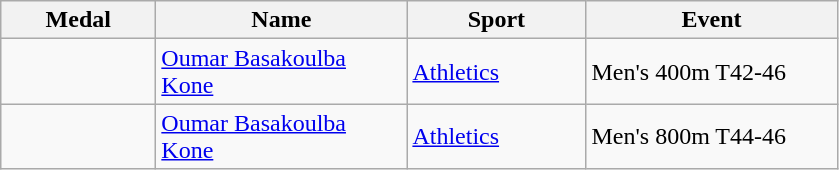<table class="wikitable">
<tr>
<th style="width:6em">Medal</th>
<th style="width:10em">Name</th>
<th style="width:7em">Sport</th>
<th style="width:10em">Event</th>
</tr>
<tr>
<td></td>
<td><a href='#'>Oumar Basakoulba Kone</a></td>
<td><a href='#'>Athletics</a></td>
<td>Men's 400m T42-46</td>
</tr>
<tr>
<td></td>
<td><a href='#'>Oumar Basakoulba Kone</a></td>
<td><a href='#'>Athletics</a></td>
<td>Men's 800m T44-46</td>
</tr>
</table>
